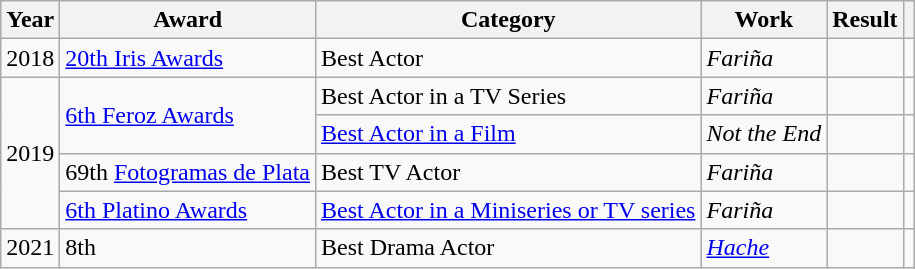<table class="wikitable plainrowheaders sortable">
<tr>
<th scope="col">Year</th>
<th scope="col">Award</th>
<th scope="col">Category</th>
<th scope="col">Work</th>
<th scope="col">Result</th>
<th scope="col" class="unsortable"></th>
</tr>
<tr>
<td align = "center">2018</td>
<td><a href='#'>20th Iris Awards</a></td>
<td>Best Actor</td>
<td><em>Fariña</em></td>
<td></td>
<td align = "center"></td>
</tr>
<tr>
<td align = "center" rowspan = "4">2019</td>
<td rowspan = "2"><a href='#'>6th Feroz Awards</a></td>
<td>Best Actor in a TV Series</td>
<td><em>Fariña</em></td>
<td></td>
<td align = "center"></td>
</tr>
<tr>
<td><a href='#'>Best Actor in a Film</a></td>
<td><em>Not the End</em></td>
<td></td>
<td align = "center"></td>
</tr>
<tr>
<td>69th <a href='#'>Fotogramas de Plata</a></td>
<td>Best TV Actor</td>
<td><em>Fariña</em></td>
<td></td>
<td align = "center"></td>
</tr>
<tr>
<td><a href='#'>6th Platino Awards</a></td>
<td><a href='#'>Best Actor in a Miniseries or TV series</a></td>
<td><em>Fariña</em></td>
<td></td>
<td align = "center"></td>
</tr>
<tr>
<td align = "center">2021</td>
<td>8th </td>
<td>Best Drama Actor</td>
<td><a href='#'><em>Hache</em></a></td>
<td></td>
<td align = "center"></td>
</tr>
</table>
